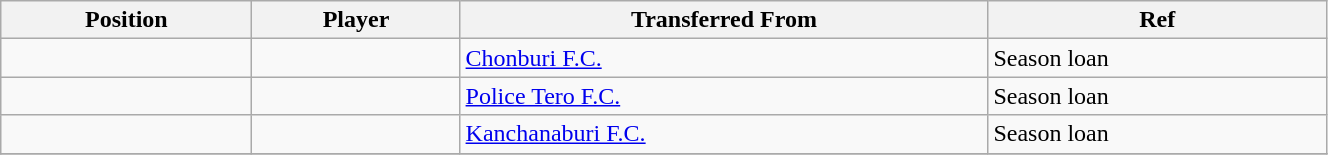<table class="wikitable sortable" style="width:70%; text-align:center; font-size:100%; text-align:left;">
<tr>
<th>Position</th>
<th>Player</th>
<th>Transferred From</th>
<th>Ref</th>
</tr>
<tr>
<td></td>
<td></td>
<td> <a href='#'>Chonburi F.C.</a></td>
<td>Season loan  </td>
</tr>
<tr>
<td></td>
<td></td>
<td> <a href='#'>Police Tero F.C.</a></td>
<td>Season loan  </td>
</tr>
<tr>
<td></td>
<td></td>
<td> <a href='#'>Kanchanaburi F.C.</a></td>
<td>Season loan  </td>
</tr>
<tr>
</tr>
</table>
